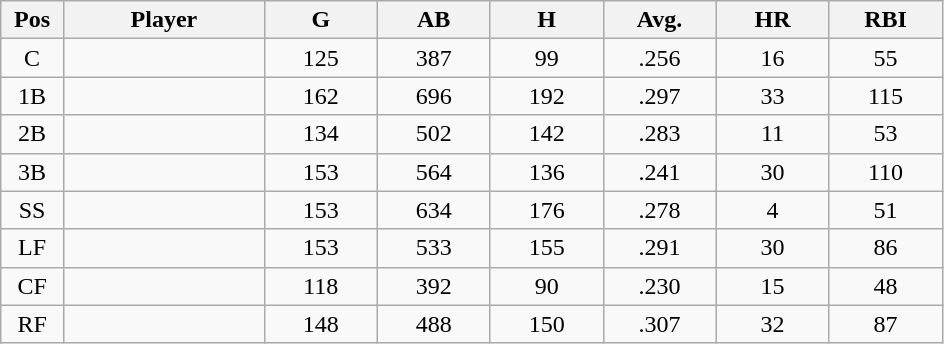<table class="wikitable sortable">
<tr>
<th bgcolor="#DDDDFF" width="5%">Pos</th>
<th bgcolor="#DDDDFF" width="16%">Player</th>
<th bgcolor="#DDDDFF" width="9%">G</th>
<th bgcolor="#DDDDFF" width="9%">AB</th>
<th bgcolor="#DDDDFF" width="9%">H</th>
<th bgcolor="#DDDDFF" width="9%">Avg.</th>
<th bgcolor="#DDDDFF" width="9%">HR</th>
<th bgcolor="#DDDDFF" width="9%">RBI</th>
</tr>
<tr align="center">
<td>C</td>
<td></td>
<td>125</td>
<td>387</td>
<td>99</td>
<td>.256</td>
<td>16</td>
<td>55</td>
</tr>
<tr align="center">
<td>1B</td>
<td></td>
<td>162</td>
<td>696</td>
<td>192</td>
<td>.297</td>
<td>33</td>
<td>115</td>
</tr>
<tr align="center">
<td>2B</td>
<td></td>
<td>134</td>
<td>502</td>
<td>142</td>
<td>.283</td>
<td>11</td>
<td>53</td>
</tr>
<tr align="center">
<td>3B</td>
<td></td>
<td>153</td>
<td>564</td>
<td>136</td>
<td>.241</td>
<td>30</td>
<td>110</td>
</tr>
<tr align="center">
<td>SS</td>
<td></td>
<td>153</td>
<td>634</td>
<td>176</td>
<td>.278</td>
<td>4</td>
<td>51</td>
</tr>
<tr align="center">
<td>LF</td>
<td></td>
<td>153</td>
<td>533</td>
<td>155</td>
<td>.291</td>
<td>30</td>
<td>86</td>
</tr>
<tr align="center">
<td>CF</td>
<td></td>
<td>118</td>
<td>392</td>
<td>90</td>
<td>.230</td>
<td>15</td>
<td>48</td>
</tr>
<tr align="center">
<td>RF</td>
<td></td>
<td>148</td>
<td>488</td>
<td>150</td>
<td>.307</td>
<td>32</td>
<td>87</td>
</tr>
</table>
